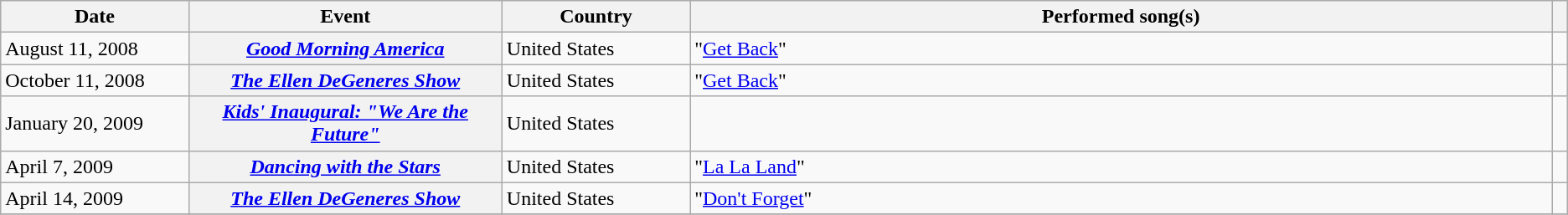<table class="wikitable sortable plainrowheaders">
<tr>
<th style="width:12%;">Date</th>
<th style="width:20%;">Event</th>
<th style="width:12%;">Country</th>
<th>Performed song(s)</th>
<th style="width:1%;"></th>
</tr>
<tr>
<td>August 11, 2008</td>
<th scope="row"><em><a href='#'>Good Morning America</a></em></th>
<td>United States</td>
<td>"<a href='#'>Get Back</a>"</td>
<td></td>
</tr>
<tr>
<td>October 11, 2008</td>
<th scope="row"><em><a href='#'>The Ellen DeGeneres Show</a></em></th>
<td>United States</td>
<td>"<a href='#'>Get Back</a>"</td>
<td></td>
</tr>
<tr>
<td>January 20, 2009</td>
<th scope="row"><em><a href='#'>Kids' Inaugural: "We Are the Future"</a></em></th>
<td>United States</td>
<td></td>
<td></td>
</tr>
<tr>
<td>April 7, 2009</td>
<th scope="row"><em><a href='#'>Dancing with the Stars</a></em></th>
<td>United States</td>
<td>"<a href='#'>La La Land</a>"</td>
<td></td>
</tr>
<tr>
<td>April 14, 2009</td>
<th scope="row"><em><a href='#'>The Ellen DeGeneres Show</a></em></th>
<td>United States</td>
<td>"<a href='#'>Don't Forget</a>"</td>
<td align="center"></td>
</tr>
<tr>
</tr>
</table>
